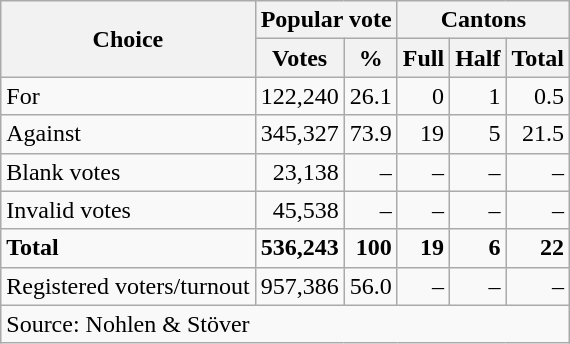<table class=wikitable style=text-align:right>
<tr>
<th rowspan=2>Choice</th>
<th colspan=2>Popular vote</th>
<th colspan=3>Cantons</th>
</tr>
<tr>
<th>Votes</th>
<th>%</th>
<th>Full</th>
<th>Half</th>
<th>Total</th>
</tr>
<tr>
<td align=left>For</td>
<td>122,240</td>
<td>26.1</td>
<td>0</td>
<td>1</td>
<td>0.5</td>
</tr>
<tr>
<td align=left>Against</td>
<td>345,327</td>
<td>73.9</td>
<td>19</td>
<td>5</td>
<td>21.5</td>
</tr>
<tr>
<td align=left>Blank votes</td>
<td>23,138</td>
<td>–</td>
<td>–</td>
<td>–</td>
<td>–</td>
</tr>
<tr>
<td align=left>Invalid votes</td>
<td>45,538</td>
<td>–</td>
<td>–</td>
<td>–</td>
<td>–</td>
</tr>
<tr>
<td align=left><strong>Total</strong></td>
<td><strong>536,243</strong></td>
<td><strong>100</strong></td>
<td><strong>19</strong></td>
<td><strong>6</strong></td>
<td><strong>22</strong></td>
</tr>
<tr>
<td align=left>Registered voters/turnout</td>
<td>957,386</td>
<td>56.0</td>
<td>–</td>
<td>–</td>
<td>–</td>
</tr>
<tr>
<td align=left colspan=6>Source: Nohlen & Stöver</td>
</tr>
</table>
